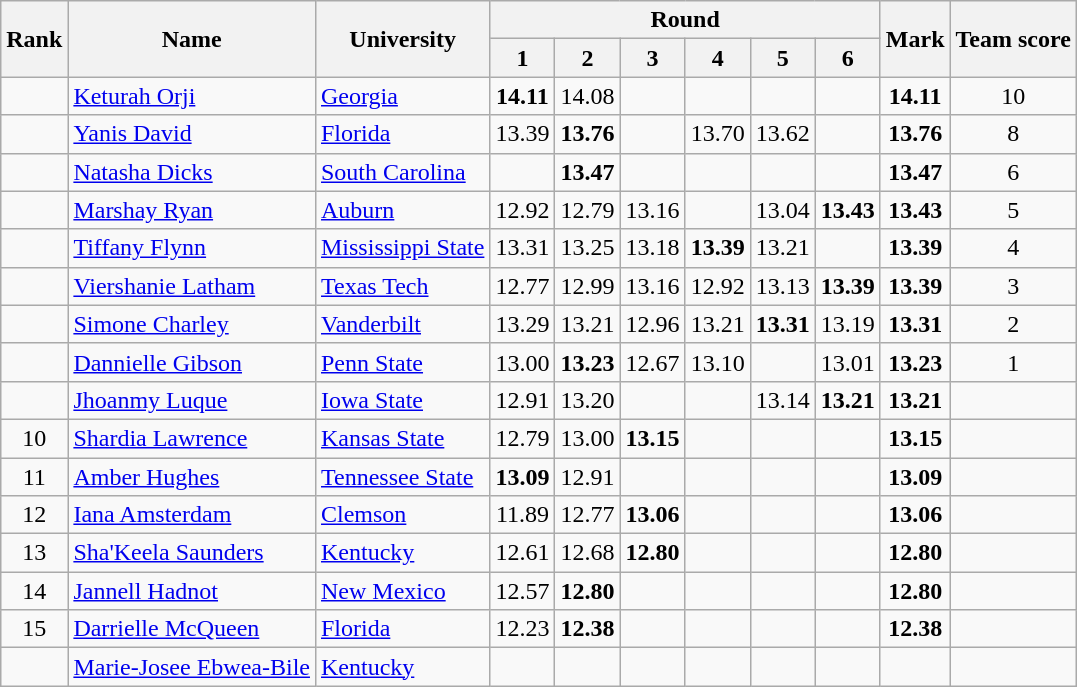<table class="wikitable sortable" style="text-align:center">
<tr>
<th rowspan=2>Rank</th>
<th rowspan=2>Name</th>
<th rowspan=2>University</th>
<th colspan=6>Round</th>
<th rowspan=2>Mark</th>
<th rowspan=2>Team score</th>
</tr>
<tr>
<th>1</th>
<th>2</th>
<th>3</th>
<th>4</th>
<th>5</th>
<th>6</th>
</tr>
<tr>
<td></td>
<td align=left><a href='#'>Keturah Orji</a></td>
<td align=left><a href='#'>Georgia</a></td>
<td><strong>14.11</strong></td>
<td>14.08</td>
<td></td>
<td></td>
<td></td>
<td></td>
<td><strong>14.11</strong></td>
<td>10</td>
</tr>
<tr>
<td></td>
<td align=left><a href='#'>Yanis David</a> </td>
<td align=left><a href='#'>Florida</a></td>
<td>13.39</td>
<td><strong>13.76</strong></td>
<td></td>
<td>13.70</td>
<td>13.62</td>
<td></td>
<td><strong>13.76</strong></td>
<td>8</td>
</tr>
<tr>
<td></td>
<td align=left><a href='#'>Natasha Dicks</a></td>
<td align=left><a href='#'>South Carolina</a></td>
<td></td>
<td><strong>13.47</strong></td>
<td></td>
<td></td>
<td></td>
<td></td>
<td><strong>13.47</strong></td>
<td>6</td>
</tr>
<tr>
<td></td>
<td align=left><a href='#'>Marshay Ryan</a></td>
<td align=left><a href='#'>Auburn</a></td>
<td>12.92</td>
<td>12.79</td>
<td>13.16</td>
<td></td>
<td>13.04</td>
<td><strong>13.43</strong></td>
<td><strong>13.43</strong></td>
<td>5</td>
</tr>
<tr>
<td></td>
<td align=left><a href='#'>Tiffany Flynn</a></td>
<td align=left><a href='#'>Mississippi State</a></td>
<td>13.31</td>
<td>13.25</td>
<td>13.18</td>
<td><strong>13.39</strong></td>
<td>13.21</td>
<td></td>
<td><strong>13.39</strong></td>
<td>4</td>
</tr>
<tr>
<td></td>
<td align=left><a href='#'>Viershanie Latham</a></td>
<td align=left><a href='#'>Texas Tech</a></td>
<td>12.77</td>
<td>12.99</td>
<td>13.16</td>
<td>12.92</td>
<td>13.13</td>
<td><strong>13.39</strong></td>
<td><strong>13.39</strong></td>
<td>3</td>
</tr>
<tr>
<td></td>
<td align=left><a href='#'>Simone Charley</a></td>
<td align=left><a href='#'>Vanderbilt</a></td>
<td>13.29</td>
<td>13.21</td>
<td>12.96</td>
<td>13.21</td>
<td><strong>13.31</strong></td>
<td>13.19</td>
<td><strong>13.31</strong></td>
<td>2</td>
</tr>
<tr>
<td></td>
<td align=left><a href='#'>Dannielle Gibson</a></td>
<td align=left><a href='#'>Penn State</a></td>
<td>13.00</td>
<td><strong>13.23</strong></td>
<td>12.67</td>
<td>13.10</td>
<td></td>
<td>13.01</td>
<td><strong>13.23</strong></td>
<td>1</td>
</tr>
<tr>
<td></td>
<td align=left><a href='#'>Jhoanmy Luque</a></td>
<td align=left><a href='#'>Iowa State</a></td>
<td>12.91</td>
<td>13.20</td>
<td></td>
<td></td>
<td>13.14</td>
<td><strong>13.21</strong></td>
<td><strong>13.21</strong></td>
<td></td>
</tr>
<tr>
<td>10</td>
<td align=left><a href='#'>Shardia Lawrence</a></td>
<td align=left><a href='#'>Kansas State</a></td>
<td>12.79</td>
<td>13.00</td>
<td><strong>13.15</strong></td>
<td></td>
<td></td>
<td></td>
<td><strong>13.15</strong></td>
<td></td>
</tr>
<tr>
<td>11</td>
<td align=left><a href='#'>Amber Hughes</a></td>
<td align=left><a href='#'>Tennessee State</a></td>
<td><strong>13.09</strong></td>
<td>12.91</td>
<td></td>
<td></td>
<td></td>
<td></td>
<td><strong>13.09</strong></td>
<td></td>
</tr>
<tr>
<td>12</td>
<td align=left><a href='#'>Iana Amsterdam</a></td>
<td align=left><a href='#'>Clemson</a></td>
<td>11.89</td>
<td>12.77</td>
<td><strong>13.06</strong></td>
<td></td>
<td></td>
<td></td>
<td><strong>13.06</strong></td>
<td></td>
</tr>
<tr>
<td>13</td>
<td align=left><a href='#'>Sha'Keela Saunders</a></td>
<td align=left><a href='#'>Kentucky</a></td>
<td>12.61</td>
<td>12.68</td>
<td><strong>12.80</strong></td>
<td></td>
<td></td>
<td></td>
<td><strong>12.80</strong></td>
<td></td>
</tr>
<tr>
<td>14</td>
<td align=left><a href='#'>Jannell Hadnot</a></td>
<td align=left><a href='#'>New Mexico</a></td>
<td>12.57</td>
<td><strong>12.80</strong></td>
<td></td>
<td></td>
<td></td>
<td></td>
<td><strong>12.80</strong></td>
<td></td>
</tr>
<tr>
<td>15</td>
<td align=left><a href='#'>Darrielle McQueen</a></td>
<td align=left><a href='#'>Florida</a></td>
<td>12.23</td>
<td><strong>12.38</strong></td>
<td></td>
<td></td>
<td></td>
<td></td>
<td><strong>12.38</strong></td>
<td></td>
</tr>
<tr>
<td></td>
<td align=left><a href='#'>Marie-Josee Ebwea-Bile</a></td>
<td align=left><a href='#'>Kentucky</a></td>
<td></td>
<td></td>
<td></td>
<td></td>
<td></td>
<td></td>
<td><strong></strong></td>
<td></td>
</tr>
</table>
